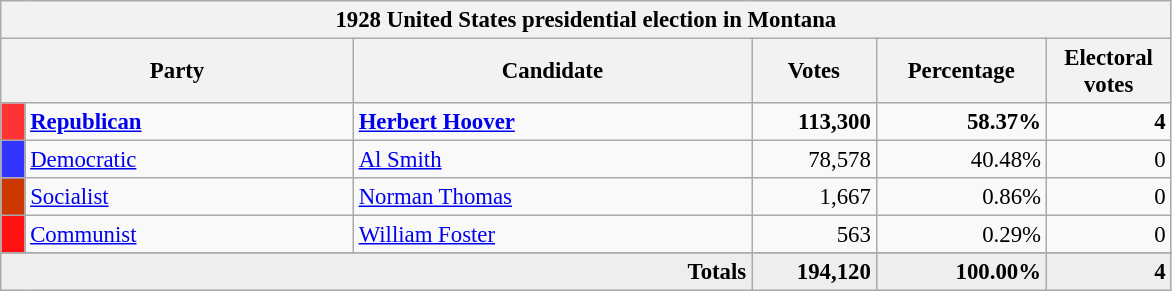<table class="wikitable" style="font-size: 95%;">
<tr>
<th colspan="6">1928 United States presidential election in Montana</th>
</tr>
<tr>
<th colspan="2" style="width: 15em">Party</th>
<th style="width: 17em">Candidate</th>
<th style="width: 5em">Votes</th>
<th style="width: 7em">Percentage</th>
<th style="width: 5em">Electoral votes</th>
</tr>
<tr>
<th style="background-color:#FF3333; width: 3px"></th>
<td style="width: 130px"><strong><a href='#'>Republican</a></strong></td>
<td><strong><a href='#'>Herbert Hoover</a></strong></td>
<td align="right"><strong>113,300</strong></td>
<td align="right"><strong>58.37%</strong></td>
<td align="right"><strong>4</strong></td>
</tr>
<tr>
<th style="background-color:#3333FF; width: 3px"></th>
<td style="width: 130px"><a href='#'>Democratic</a></td>
<td><a href='#'>Al Smith</a></td>
<td align="right">78,578</td>
<td align="right">40.48%</td>
<td align="right">0</td>
</tr>
<tr>
<th style="background-color:#CD3700; width: 3px"></th>
<td style="width: 130px"><a href='#'>Socialist</a></td>
<td><a href='#'>Norman Thomas</a></td>
<td align="right">1,667</td>
<td align="right">0.86%</td>
<td align="right">0</td>
</tr>
<tr>
<th style="background-color:#FF1111; width: 3px"></th>
<td style="width: 130px"><a href='#'>Communist</a></td>
<td><a href='#'>William Foster</a></td>
<td align="right">563</td>
<td align="right">0.29%</td>
<td align="right">0</td>
</tr>
<tr>
</tr>
<tr bgcolor="#EEEEEE">
<td colspan="3" align="right"><strong>Totals</strong></td>
<td align="right"><strong>194,120</strong></td>
<td align="right"><strong>100.00%</strong></td>
<td align="right"><strong>4</strong></td>
</tr>
</table>
